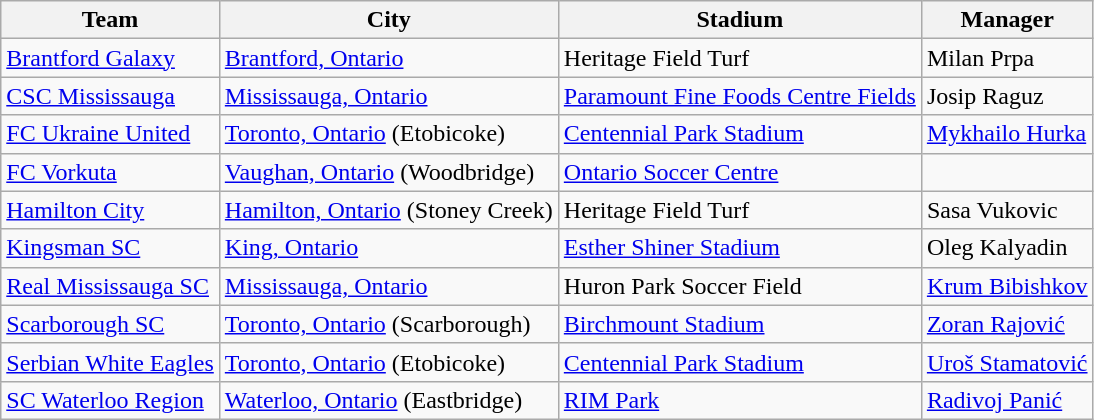<table class="wikitable sortable">
<tr>
<th>Team</th>
<th>City</th>
<th>Stadium</th>
<th>Manager</th>
</tr>
<tr>
<td><a href='#'>Brantford Galaxy</a></td>
<td><a href='#'>Brantford, Ontario</a></td>
<td>Heritage Field Turf</td>
<td>Milan Prpa</td>
</tr>
<tr>
<td><a href='#'>CSC Mississauga</a></td>
<td><a href='#'>Mississauga, Ontario</a></td>
<td><a href='#'>Paramount Fine Foods Centre Fields</a></td>
<td>Josip Raguz</td>
</tr>
<tr>
<td><a href='#'>FC Ukraine United</a></td>
<td><a href='#'>Toronto, Ontario</a> (Etobicoke)</td>
<td><a href='#'>Centennial Park Stadium</a></td>
<td><a href='#'>Mykhailo Hurka</a></td>
</tr>
<tr>
<td><a href='#'>FC Vorkuta</a></td>
<td><a href='#'>Vaughan, Ontario</a> (Woodbridge)</td>
<td><a href='#'>Ontario Soccer Centre</a></td>
<td></td>
</tr>
<tr>
<td><a href='#'>Hamilton City</a></td>
<td><a href='#'>Hamilton, Ontario</a> (Stoney Creek)</td>
<td>Heritage Field Turf</td>
<td>Sasa Vukovic</td>
</tr>
<tr>
<td><a href='#'>Kingsman SC</a></td>
<td><a href='#'>King, Ontario</a></td>
<td><a href='#'>Esther Shiner Stadium</a></td>
<td>Oleg Kalyadin</td>
</tr>
<tr>
<td><a href='#'>Real Mississauga SC</a></td>
<td><a href='#'>Mississauga, Ontario</a></td>
<td>Huron Park Soccer Field</td>
<td><a href='#'>Krum Bibishkov</a></td>
</tr>
<tr>
<td><a href='#'>Scarborough SC</a></td>
<td><a href='#'>Toronto, Ontario</a> (Scarborough)</td>
<td><a href='#'>Birchmount Stadium</a></td>
<td><a href='#'>Zoran Rajović</a></td>
</tr>
<tr>
<td><a href='#'>Serbian White Eagles</a></td>
<td><a href='#'>Toronto, Ontario</a> (Etobicoke)</td>
<td><a href='#'>Centennial Park Stadium</a></td>
<td><a href='#'>Uroš Stamatović</a></td>
</tr>
<tr>
<td><a href='#'>SC Waterloo Region</a></td>
<td><a href='#'>Waterloo, Ontario</a> (Eastbridge)</td>
<td><a href='#'>RIM Park</a></td>
<td><a href='#'>Radivoj Panić</a></td>
</tr>
</table>
